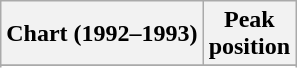<table class="wikitable plainrowheaders" style="text-align:center">
<tr>
<th>Chart (1992–1993)</th>
<th>Peak<br>position</th>
</tr>
<tr>
</tr>
<tr>
</tr>
</table>
